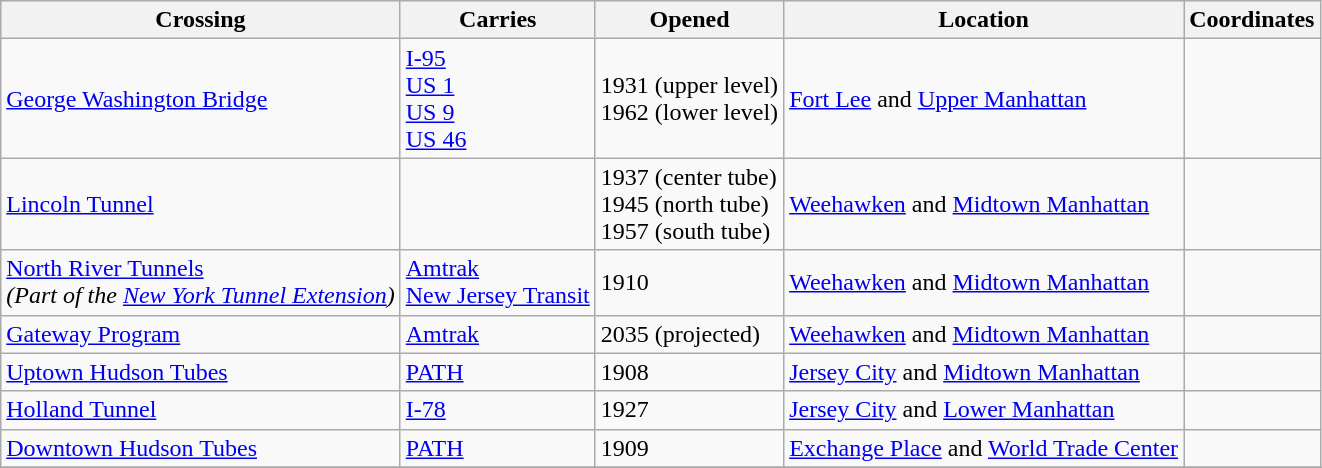<table class="wikitable">
<tr>
<th>Crossing</th>
<th>Carries</th>
<th>Opened</th>
<th>Location</th>
<th>Coordinates</th>
</tr>
<tr>
<td><a href='#'>George Washington Bridge</a></td>
<td> <a href='#'>I-95</a><br> <a href='#'>US 1</a><br> <a href='#'>US 9</a><br> <a href='#'>US 46</a></td>
<td>1931 (upper level)<br>1962 (lower level)</td>
<td><a href='#'>Fort Lee</a> and <a href='#'>Upper Manhattan</a></td>
<td></td>
</tr>
<tr>
<td><a href='#'>Lincoln Tunnel</a></td>
<td><br></td>
<td>1937 (center tube)<br>1945 (north tube)<br>1957 (south tube)</td>
<td><a href='#'>Weehawken</a> and <a href='#'>Midtown Manhattan</a></td>
<td></td>
</tr>
<tr>
<td><a href='#'>North River Tunnels</a><br><em>(Part of the <a href='#'>New York Tunnel Extension</a>)</em></td>
<td><a href='#'>Amtrak</a><br><a href='#'>New Jersey Transit</a></td>
<td>1910</td>
<td><a href='#'>Weehawken</a> and <a href='#'>Midtown Manhattan</a></td>
<td></td>
</tr>
<tr>
<td><a href='#'>Gateway Program</a></td>
<td><a href='#'>Amtrak</a></td>
<td>2035 (projected)</td>
<td><a href='#'>Weehawken</a> and <a href='#'>Midtown Manhattan</a></td>
<td></td>
</tr>
<tr>
<td><a href='#'>Uptown Hudson Tubes</a></td>
<td><a href='#'>PATH</a></td>
<td>1908</td>
<td><a href='#'>Jersey City</a> and <a href='#'>Midtown Manhattan</a></td>
<td></td>
</tr>
<tr>
<td><a href='#'>Holland Tunnel</a></td>
<td> <a href='#'>I-78</a><br></td>
<td>1927</td>
<td><a href='#'>Jersey City</a> and <a href='#'>Lower Manhattan</a></td>
<td></td>
</tr>
<tr>
<td><a href='#'>Downtown Hudson Tubes</a></td>
<td><a href='#'>PATH</a></td>
<td>1909</td>
<td><a href='#'>Exchange Place</a> and <a href='#'>World Trade Center</a></td>
<td></td>
</tr>
<tr>
</tr>
</table>
